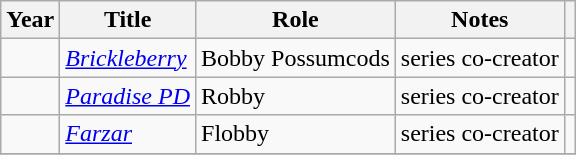<table class="wikitable sortable plainrowheaders">
<tr>
<th>Year</th>
<th>Title</th>
<th>Role</th>
<th class="unsortable">Notes</th>
<th class="unsortable"></th>
</tr>
<tr>
<td></td>
<td><em><a href='#'>Brickleberry</a></em></td>
<td>Bobby Possumcods</td>
<td>series co-creator</td>
<td></td>
</tr>
<tr>
<td></td>
<td><em><a href='#'>Paradise PD</a></em></td>
<td>Robby</td>
<td>series co-creator</td>
<td></td>
</tr>
<tr>
<td></td>
<td><em><a href='#'>Farzar</a></em></td>
<td>Flobby</td>
<td>series co-creator</td>
<td></td>
</tr>
<tr>
</tr>
</table>
